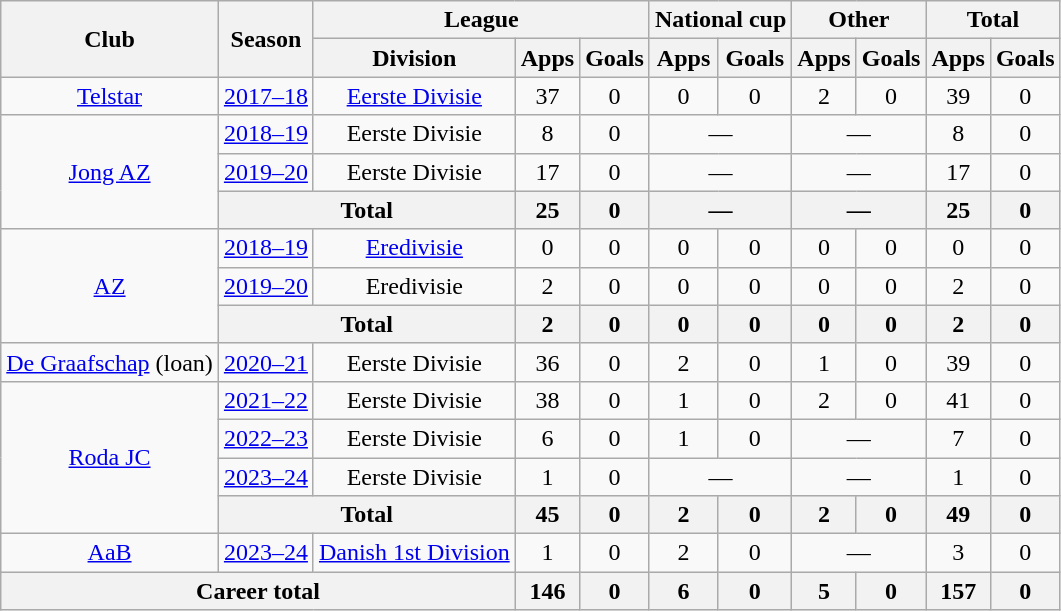<table class="wikitable" style="text-align:center">
<tr>
<th rowspan="2">Club</th>
<th rowspan="2">Season</th>
<th colspan="3">League</th>
<th colspan="2">National cup</th>
<th colspan="2">Other</th>
<th colspan="2">Total</th>
</tr>
<tr>
<th>Division</th>
<th>Apps</th>
<th>Goals</th>
<th>Apps</th>
<th>Goals</th>
<th>Apps</th>
<th>Goals</th>
<th>Apps</th>
<th>Goals</th>
</tr>
<tr>
<td><a href='#'>Telstar</a></td>
<td><a href='#'>2017–18</a></td>
<td><a href='#'>Eerste Divisie</a></td>
<td>37</td>
<td>0</td>
<td>0</td>
<td>0</td>
<td>2</td>
<td>0</td>
<td>39</td>
<td>0</td>
</tr>
<tr>
<td rowspan="3"><a href='#'>Jong AZ</a></td>
<td><a href='#'>2018–19</a></td>
<td>Eerste Divisie</td>
<td>8</td>
<td>0</td>
<td colspan="2">—</td>
<td colspan="2">—</td>
<td>8</td>
<td>0</td>
</tr>
<tr>
<td><a href='#'>2019–20</a></td>
<td>Eerste Divisie</td>
<td>17</td>
<td>0</td>
<td colspan="2">—</td>
<td colspan="2">—</td>
<td>17</td>
<td>0</td>
</tr>
<tr>
<th colspan="2">Total</th>
<th>25</th>
<th>0</th>
<th colspan="2">—</th>
<th colspan="2">—</th>
<th>25</th>
<th>0</th>
</tr>
<tr>
<td rowspan="3"><a href='#'>AZ</a></td>
<td><a href='#'>2018–19</a></td>
<td><a href='#'>Eredivisie</a></td>
<td>0</td>
<td>0</td>
<td>0</td>
<td>0</td>
<td>0</td>
<td>0</td>
<td>0</td>
<td>0</td>
</tr>
<tr>
<td><a href='#'>2019–20</a></td>
<td>Eredivisie</td>
<td>2</td>
<td>0</td>
<td>0</td>
<td>0</td>
<td>0</td>
<td>0</td>
<td>2</td>
<td>0</td>
</tr>
<tr>
<th colspan="2">Total</th>
<th>2</th>
<th>0</th>
<th>0</th>
<th>0</th>
<th>0</th>
<th>0</th>
<th>2</th>
<th>0</th>
</tr>
<tr>
<td><a href='#'>De Graafschap</a> (loan)</td>
<td><a href='#'>2020–21</a></td>
<td>Eerste Divisie</td>
<td>36</td>
<td>0</td>
<td>2</td>
<td>0</td>
<td>1</td>
<td>0</td>
<td>39</td>
<td>0</td>
</tr>
<tr>
<td rowspan="4"><a href='#'>Roda JC</a></td>
<td><a href='#'>2021–22</a></td>
<td>Eerste Divisie</td>
<td>38</td>
<td>0</td>
<td>1</td>
<td>0</td>
<td>2</td>
<td>0</td>
<td>41</td>
<td>0</td>
</tr>
<tr>
<td><a href='#'>2022–23</a></td>
<td>Eerste Divisie</td>
<td>6</td>
<td>0</td>
<td>1</td>
<td>0</td>
<td colspan="2">—</td>
<td>7</td>
<td>0</td>
</tr>
<tr>
<td><a href='#'>2023–24</a></td>
<td>Eerste Divisie</td>
<td>1</td>
<td>0</td>
<td colspan="2">—</td>
<td colspan="2">—</td>
<td>1</td>
<td>0</td>
</tr>
<tr>
<th colspan="2">Total</th>
<th>45</th>
<th>0</th>
<th>2</th>
<th>0</th>
<th>2</th>
<th>0</th>
<th>49</th>
<th>0</th>
</tr>
<tr>
<td><a href='#'>AaB</a></td>
<td><a href='#'>2023–24</a></td>
<td><a href='#'>Danish 1st Division</a></td>
<td>1</td>
<td>0</td>
<td>2</td>
<td>0</td>
<td colspan="2">—</td>
<td>3</td>
<td>0</td>
</tr>
<tr>
<th colspan="3">Career total</th>
<th>146</th>
<th>0</th>
<th>6</th>
<th>0</th>
<th>5</th>
<th>0</th>
<th>157</th>
<th>0</th>
</tr>
</table>
